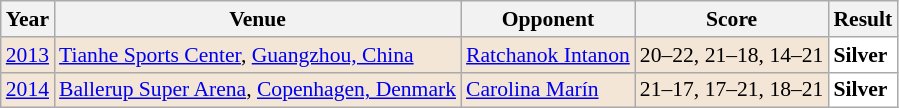<table class="sortable wikitable" style="font-size: 90%">
<tr>
<th>Year</th>
<th>Venue</th>
<th>Opponent</th>
<th>Score</th>
<th>Result</th>
</tr>
<tr style="background:#F3E6D7">
<td align="center"><a href='#'>2013</a></td>
<td align="left"><a href='#'>Tianhe Sports Center</a>, <a href='#'>Guangzhou, China</a></td>
<td align="left"> <a href='#'>Ratchanok Intanon</a></td>
<td align="left">20–22, 21–18, 14–21</td>
<td style="text-align:left; background:white"> <strong>Silver</strong></td>
</tr>
<tr style="background:#F3E6D7">
<td align="center"><a href='#'>2014</a></td>
<td align="left"><a href='#'>Ballerup Super Arena</a>, <a href='#'>Copenhagen, Denmark</a></td>
<td align="left"> <a href='#'>Carolina Marín</a></td>
<td align="left">21–17, 17–21, 18–21</td>
<td style="text-align:left; background:white"> <strong>Silver</strong></td>
</tr>
</table>
